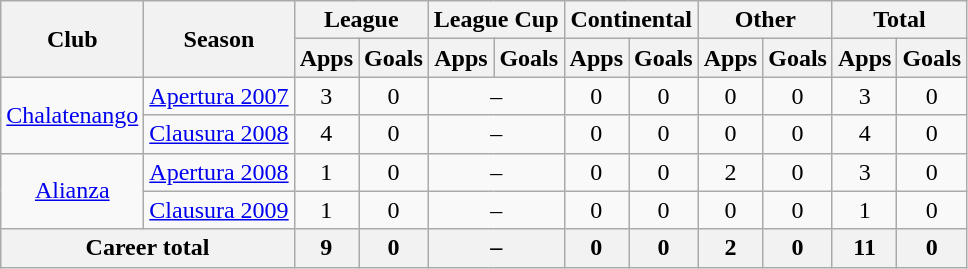<table class="wikitable" style="text-align: center;">
<tr>
<th rowspan="2">Club</th>
<th rowspan="2">Season</th>
<th colspan="2">League</th>
<th colspan="2">League Cup</th>
<th colspan="2">Continental</th>
<th colspan="2">Other</th>
<th colspan="2">Total</th>
</tr>
<tr>
<th>Apps</th>
<th>Goals</th>
<th>Apps</th>
<th>Goals</th>
<th>Apps</th>
<th>Goals</th>
<th>Apps</th>
<th>Goals</th>
<th>Apps</th>
<th>Goals</th>
</tr>
<tr>
<td rowspan="2" valign="center"><a href='#'>Chalatenango</a></td>
<td><a href='#'>Apertura 2007</a></td>
<td>3</td>
<td>0</td>
<td colspan="2">–</td>
<td>0</td>
<td>0</td>
<td>0</td>
<td>0</td>
<td>3</td>
<td>0</td>
</tr>
<tr>
<td><a href='#'>Clausura 2008</a></td>
<td>4</td>
<td>0</td>
<td colspan="2">–</td>
<td>0</td>
<td>0</td>
<td>0</td>
<td>0</td>
<td>4</td>
<td>0</td>
</tr>
<tr>
<td rowspan="2" valign="center"><a href='#'>Alianza</a></td>
<td><a href='#'>Apertura 2008</a></td>
<td>1</td>
<td>0</td>
<td colspan="2">–</td>
<td>0</td>
<td>0</td>
<td>2</td>
<td>0</td>
<td>3</td>
<td>0</td>
</tr>
<tr>
<td><a href='#'>Clausura 2009</a></td>
<td>1</td>
<td>0</td>
<td colspan="2">–</td>
<td>0</td>
<td>0</td>
<td>0</td>
<td>0</td>
<td>1</td>
<td>0</td>
</tr>
<tr>
<th colspan="2">Career total</th>
<th>9</th>
<th>0</th>
<th colspan="2">–</th>
<th>0</th>
<th>0</th>
<th>2</th>
<th>0</th>
<th>11</th>
<th>0</th>
</tr>
</table>
